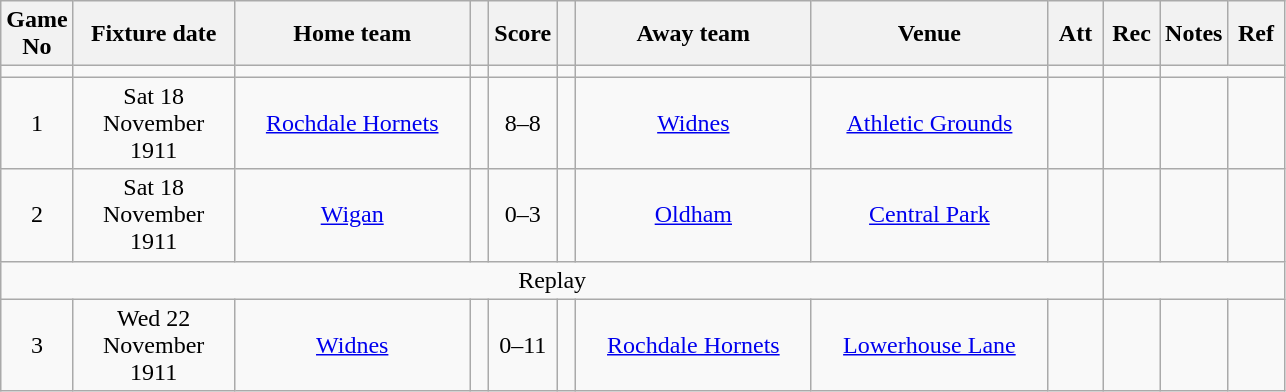<table class="wikitable" style="text-align:center;">
<tr>
<th width=20 abbr="No">Game No</th>
<th width=100 abbr="Date">Fixture date</th>
<th width=150 abbr="Home team">Home team</th>
<th width=5 abbr="space"></th>
<th width=20 abbr="Score">Score</th>
<th width=5 abbr="space"></th>
<th width=150 abbr="Away team">Away team</th>
<th width=150 abbr="Venue">Venue</th>
<th width=30 abbr="Att">Att</th>
<th width=30 abbr="Rec">Rec</th>
<th width=20 abbr="Notes">Notes</th>
<th width=30 abbr="Ref">Ref</th>
</tr>
<tr>
<td></td>
<td></td>
<td></td>
<td></td>
<td></td>
<td></td>
<td></td>
<td></td>
<td></td>
<td></td>
</tr>
<tr>
<td>1</td>
<td>Sat 18 November 1911</td>
<td><a href='#'>Rochdale Hornets</a></td>
<td></td>
<td>8–8</td>
<td></td>
<td><a href='#'>Widnes</a></td>
<td><a href='#'>Athletic Grounds</a></td>
<td></td>
<td></td>
<td></td>
<td></td>
</tr>
<tr>
<td>2</td>
<td>Sat 18 November 1911</td>
<td><a href='#'>Wigan</a></td>
<td></td>
<td>0–3</td>
<td></td>
<td><a href='#'>Oldham</a></td>
<td><a href='#'>Central Park</a></td>
<td></td>
<td></td>
<td></td>
<td></td>
</tr>
<tr>
<td colspan="9">Replay</td>
</tr>
<tr>
<td>3</td>
<td>Wed 22 November 1911</td>
<td><a href='#'>Widnes</a></td>
<td></td>
<td>0–11</td>
<td></td>
<td><a href='#'>Rochdale Hornets</a></td>
<td><a href='#'>Lowerhouse Lane</a></td>
<td></td>
<td></td>
<td></td>
<td></td>
</tr>
</table>
